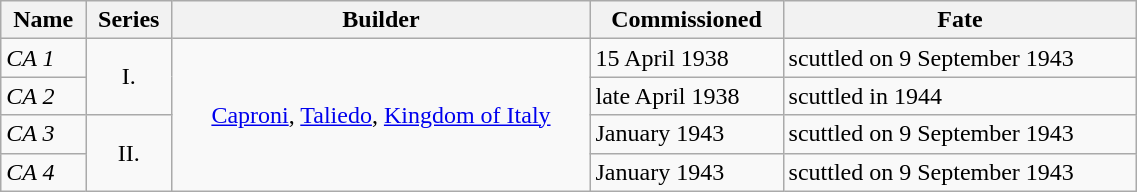<table class=wikitable width=60%>
<tr valign=top>
<th>Name</th>
<th>Series</th>
<th>Builder</th>
<th>Commissioned</th>
<th>Fate</th>
</tr>
<tr valign=middle>
<td><em>CA 1</em></td>
<td align=center rowspan=2>I.</td>
<td align=center rowspan=4><a href='#'>Caproni</a>, <a href='#'>Taliedo</a>, <a href='#'>Kingdom of Italy</a></td>
<td>15 April 1938</td>
<td>scuttled on 9 September 1943</td>
</tr>
<tr valign=middle>
<td><em>CA 2</em></td>
<td>late April 1938</td>
<td>scuttled in 1944</td>
</tr>
<tr valign=middle>
<td><em>CA 3</em></td>
<td align=center rowspan=2>II.</td>
<td>January 1943</td>
<td>scuttled on 9 September 1943</td>
</tr>
<tr valign=middle>
<td><em>CA 4</em></td>
<td>January 1943</td>
<td>scuttled on 9 September 1943</td>
</tr>
</table>
